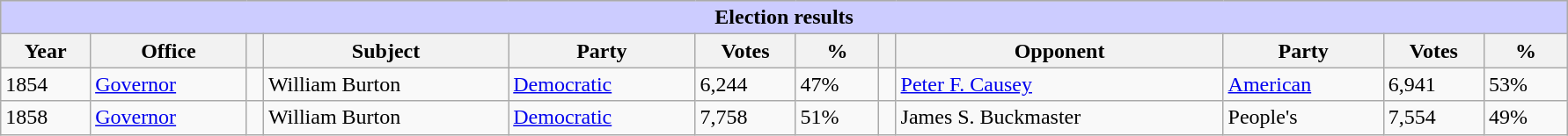<table class=wikitable style="width: 94%" style="text-align: center;" align="center">
<tr bgcolor=#cccccc>
<th colspan=12 style="background: #ccccff;">Election results</th>
</tr>
<tr>
<th><strong>Year</strong></th>
<th><strong>Office</strong></th>
<th></th>
<th><strong>Subject</strong></th>
<th><strong>Party</strong></th>
<th><strong>Votes</strong></th>
<th><strong>%</strong></th>
<th></th>
<th><strong>Opponent</strong></th>
<th><strong>Party</strong></th>
<th><strong>Votes</strong></th>
<th><strong>%</strong></th>
</tr>
<tr>
<td>1854</td>
<td><a href='#'>Governor</a></td>
<td></td>
<td>William Burton</td>
<td><a href='#'>Democratic</a></td>
<td>6,244</td>
<td>47%</td>
<td></td>
<td><a href='#'>Peter F. Causey</a></td>
<td><a href='#'>American</a></td>
<td>6,941</td>
<td>53%</td>
</tr>
<tr>
<td>1858</td>
<td><a href='#'>Governor</a></td>
<td></td>
<td>William Burton</td>
<td><a href='#'>Democratic</a></td>
<td>7,758</td>
<td>51%</td>
<td></td>
<td>James S. Buckmaster</td>
<td>People's</td>
<td>7,554</td>
<td>49%</td>
</tr>
</table>
